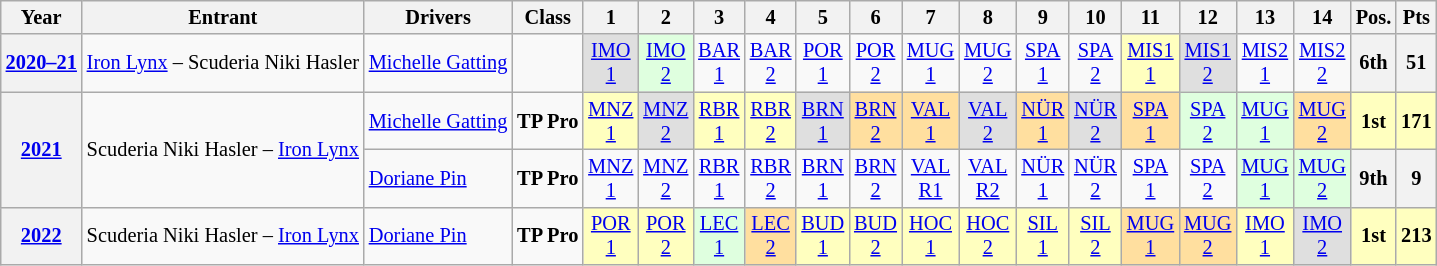<table class="wikitable" style="text-align:center; font-size:85%">
<tr>
<th>Year</th>
<th>Entrant</th>
<th>Drivers</th>
<th>Class</th>
<th>1</th>
<th>2</th>
<th>3</th>
<th>4</th>
<th>5</th>
<th>6</th>
<th>7</th>
<th>8</th>
<th>9</th>
<th>10</th>
<th>11</th>
<th>12</th>
<th>13</th>
<th>14</th>
<th>Pos.</th>
<th>Pts</th>
</tr>
<tr>
<th><a href='#'>2020–21</a></th>
<td align="left" nowrap><a href='#'>Iron Lynx</a> – Scuderia Niki Hasler</td>
<td align="left" nowrap> <a href='#'>Michelle Gatting</a></td>
<td><strong><span></span></strong></td>
<td style="background:#dfdfdf;"><a href='#'>IMO<br>1</a><br></td>
<td style="background:#dfffdf;"><a href='#'>IMO<br>2</a><br></td>
<td><a href='#'>BAR<br>1</a></td>
<td><a href='#'>BAR<br>2</a></td>
<td><a href='#'>POR<br>1</a></td>
<td><a href='#'>POR<br>2</a></td>
<td><a href='#'>MUG<br>1</a></td>
<td><a href='#'>MUG<br>2</a></td>
<td><a href='#'>SPA<br>1</a></td>
<td><a href='#'>SPA<br>2</a></td>
<td style="background:#ffffbf;"><a href='#'>MIS1<br>1</a><br></td>
<td style="background:#dfdfdf;"><a href='#'>MIS1<br>2</a><br></td>
<td><a href='#'>MIS2<br>1</a></td>
<td><a href='#'>MIS2<br>2</a></td>
<th>6th</th>
<th>51</th>
</tr>
<tr>
<th rowspan="2"><a href='#'>2021</a></th>
<td rowspan="2" align="left">Scuderia Niki Hasler – <a href='#'>Iron Lynx</a></td>
<td align="left"> <a href='#'>Michelle Gatting</a></td>
<td><strong><span>TP Pro</span></strong></td>
<td style="background:#ffffbf;"><a href='#'>MNZ<br>1</a><br></td>
<td style="background:#dfdfdf;"><a href='#'>MNZ<br>2</a><br></td>
<td style="background:#ffffbf;"><a href='#'>RBR<br>1</a><br></td>
<td style="background:#ffffbf;"><a href='#'>RBR<br>2</a><br></td>
<td style="background:#dfdfdf;"><a href='#'>BRN<br>1</a><br></td>
<td style="background:#ffdf9f;"><a href='#'>BRN<br>2</a><br></td>
<td style="background:#ffdf9f;"><a href='#'>VAL<br>1</a><br></td>
<td style="background:#dfdfdf;"><a href='#'>VAL<br>2</a><br></td>
<td style="background:#ffdf9f;"><a href='#'>NÜR<br>1</a><br></td>
<td style="background:#dfdfdf;"><a href='#'>NÜR<br>2</a><br></td>
<td style="background:#ffdf9f;"><a href='#'>SPA<br>1</a><br></td>
<td style="background:#dfffdf;"><a href='#'>SPA<br>2</a><br></td>
<td style="background:#dfffdf;"><a href='#'>MUG<br>1</a><br></td>
<td style="background:#ffdf9f;"><a href='#'>MUG<br>2</a><br></td>
<th style="background:#ffffbf;">1st</th>
<th style="background:#ffffbf;">171</th>
</tr>
<tr>
<td align="left"> <a href='#'>Doriane Pin</a></td>
<td><strong><span>TP Pro</span></strong></td>
<td><a href='#'>MNZ<br>1</a></td>
<td><a href='#'>MNZ<br>2</a></td>
<td><a href='#'>RBR<br>1</a></td>
<td><a href='#'>RBR<br>2</a></td>
<td><a href='#'>BRN<br>1</a></td>
<td><a href='#'>BRN<br>2</a></td>
<td><a href='#'>VAL<br>R1</a></td>
<td><a href='#'>VAL<br>R2</a></td>
<td><a href='#'>NÜR<br>1</a></td>
<td><a href='#'>NÜR<br>2</a></td>
<td><a href='#'>SPA<br>1</a></td>
<td><a href='#'>SPA<br>2</a></td>
<td style="background:#dfffdf;"><a href='#'>MUG<br>1</a><br></td>
<td style="background:#dfffdf;"><a href='#'>MUG<br>2</a><br></td>
<th>9th</th>
<th>9</th>
</tr>
<tr>
<th><a href='#'>2022</a></th>
<td align="left">Scuderia Niki Hasler – <a href='#'>Iron Lynx</a></td>
<td align="left"> <a href='#'>Doriane Pin</a></td>
<td><strong><span>TP Pro</span></strong></td>
<td style="background:#ffffbf;"><a href='#'>POR<br>1</a><br></td>
<td style="background:#ffffbf;"><a href='#'>POR<br>2</a><br></td>
<td style="background:#dfffdf;"><a href='#'>LEC<br>1</a><br></td>
<td style="background:#ffdf9f;"><a href='#'>LEC<br>2</a><br></td>
<td style="background:#ffffbf;"><a href='#'>BUD<br>1</a><br></td>
<td style="background:#ffffbf;"><a href='#'>BUD<br>2</a><br></td>
<td style="background:#ffffbf;"><a href='#'>HOC<br>1</a><br></td>
<td style="background:#ffffbf;"><a href='#'>HOC<br>2</a><br></td>
<td style="background:#ffffbf;"><a href='#'>SIL<br>1</a><br></td>
<td style="background:#ffffbf;"><a href='#'>SIL<br>2</a><br></td>
<td style="background:#ffdf9f;"><a href='#'>MUG<br>1</a><br></td>
<td style="background:#ffdf9f;"><a href='#'>MUG<br>2</a><br></td>
<td style="background:#ffffbf;"><a href='#'>IMO<br>1</a><br></td>
<td style="background:#dfdfdf;"><a href='#'>IMO<br>2</a><br></td>
<th style="background:#ffffbf;">1st</th>
<th style="background:#ffffbf;">213</th>
</tr>
</table>
